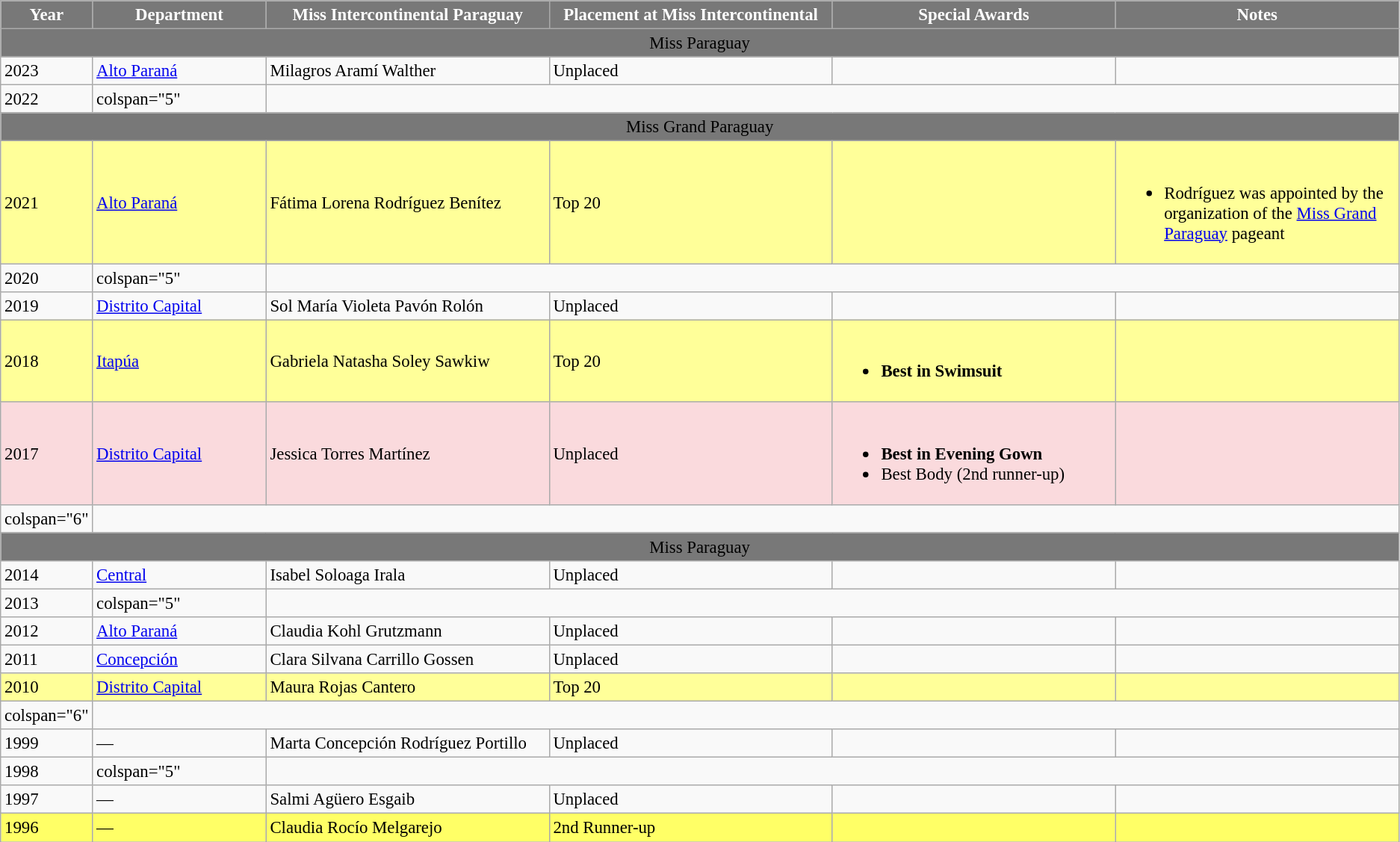<table class="wikitable " style="font-size: 95%;">
<tr>
<th width="60" style="background-color:#787878;color:#FFFFFF;">Year</th>
<th width="150" style="background-color:#787878;color:#FFFFFF;">Department</th>
<th width="250" style="background-color:#787878;color:#FFFFFF;">Miss Intercontinental Paraguay</th>
<th width="250" style="background-color:#787878;color:#FFFFFF;">Placement at Miss Intercontinental</th>
<th width="250" style="background-color:#787878;color:#FFFFFF;">Special Awards</th>
<th width="250" style="background-color:#787878;color:#FFFFFF;">Notes</th>
</tr>
<tr bgcolor="#787878" align="center">
<td colspan="6"><span>Miss Paraguay</span></td>
</tr>
<tr>
<td>2023</td>
<td><a href='#'>Alto Paraná</a></td>
<td>Milagros Aramí Walther</td>
<td>Unplaced</td>
<td></td>
<td></td>
</tr>
<tr>
<td>2022</td>
<td>colspan="5" </td>
</tr>
<tr bgcolor="#787878" align="center">
<td colspan="6"><span>Miss Grand Paraguay</span></td>
</tr>
<tr style="background-color:#FFFF99; ">
<td>2021</td>
<td><a href='#'>Alto Paraná</a></td>
<td>Fátima Lorena Rodríguez Benítez</td>
<td>Top 20</td>
<td></td>
<td align="left"><br><ul><li>Rodríguez was appointed by the organization of the <a href='#'>Miss Grand Paraguay</a> pageant</li></ul></td>
</tr>
<tr>
<td>2020</td>
<td>colspan="5" </td>
</tr>
<tr>
<td>2019</td>
<td><a href='#'>Distrito Capital</a></td>
<td>Sol María Violeta Pavón Rolón</td>
<td>Unplaced</td>
<td></td>
<td></td>
</tr>
<tr style="background-color:#FFFF99; ">
<td>2018</td>
<td><a href='#'>Itapúa</a></td>
<td>Gabriela Natasha Soley Sawkiw</td>
<td>Top 20</td>
<td align="left"><br><ul><li><strong>Best in Swimsuit</strong></li></ul></td>
<td></td>
</tr>
<tr style="background-color:#FADADD; ">
<td>2017</td>
<td><a href='#'>Distrito Capital</a></td>
<td>Jessica Torres Martínez</td>
<td>Unplaced</td>
<td align="left"><br><ul><li><strong>Best in Evening Gown</strong></li><li>Best Body (2nd runner-up)</li></ul></td>
<td></td>
</tr>
<tr>
<td>colspan="6" </td>
</tr>
<tr bgcolor="#787878" align="center">
<td colspan="6"><span>Miss Paraguay</span></td>
</tr>
<tr>
<td>2014</td>
<td><a href='#'>Central</a></td>
<td>Isabel Soloaga Irala</td>
<td>Unplaced</td>
<td></td>
<td></td>
</tr>
<tr>
<td>2013</td>
<td>colspan="5" </td>
</tr>
<tr>
<td>2012</td>
<td><a href='#'>Alto Paraná</a></td>
<td>Claudia Kohl Grutzmann</td>
<td>Unplaced</td>
<td></td>
<td></td>
</tr>
<tr>
<td>2011</td>
<td><a href='#'>Concepción</a></td>
<td>Clara Silvana Carrillo Gossen</td>
<td>Unplaced</td>
<td></td>
<td></td>
</tr>
<tr style="background-color:#FFFF99; ">
<td>2010</td>
<td><a href='#'>Distrito Capital</a></td>
<td>Maura Rojas Cantero</td>
<td>Top 20</td>
<td></td>
<td></td>
</tr>
<tr>
<td>colspan="6" </td>
</tr>
<tr>
<td>1999</td>
<td>—</td>
<td>Marta Concepción Rodríguez Portillo</td>
<td>Unplaced</td>
<td></td>
<td></td>
</tr>
<tr>
<td>1998</td>
<td>colspan="5" </td>
</tr>
<tr>
<td>1997</td>
<td>—</td>
<td>Salmi Agüero Esgaib</td>
<td>Unplaced</td>
<td></td>
<td></td>
</tr>
<tr style="background-color:#FFFF66; ">
<td>1996</td>
<td>—</td>
<td>Claudia Rocío Melgarejo</td>
<td>2nd Runner-up</td>
<td></td>
<td></td>
</tr>
</table>
